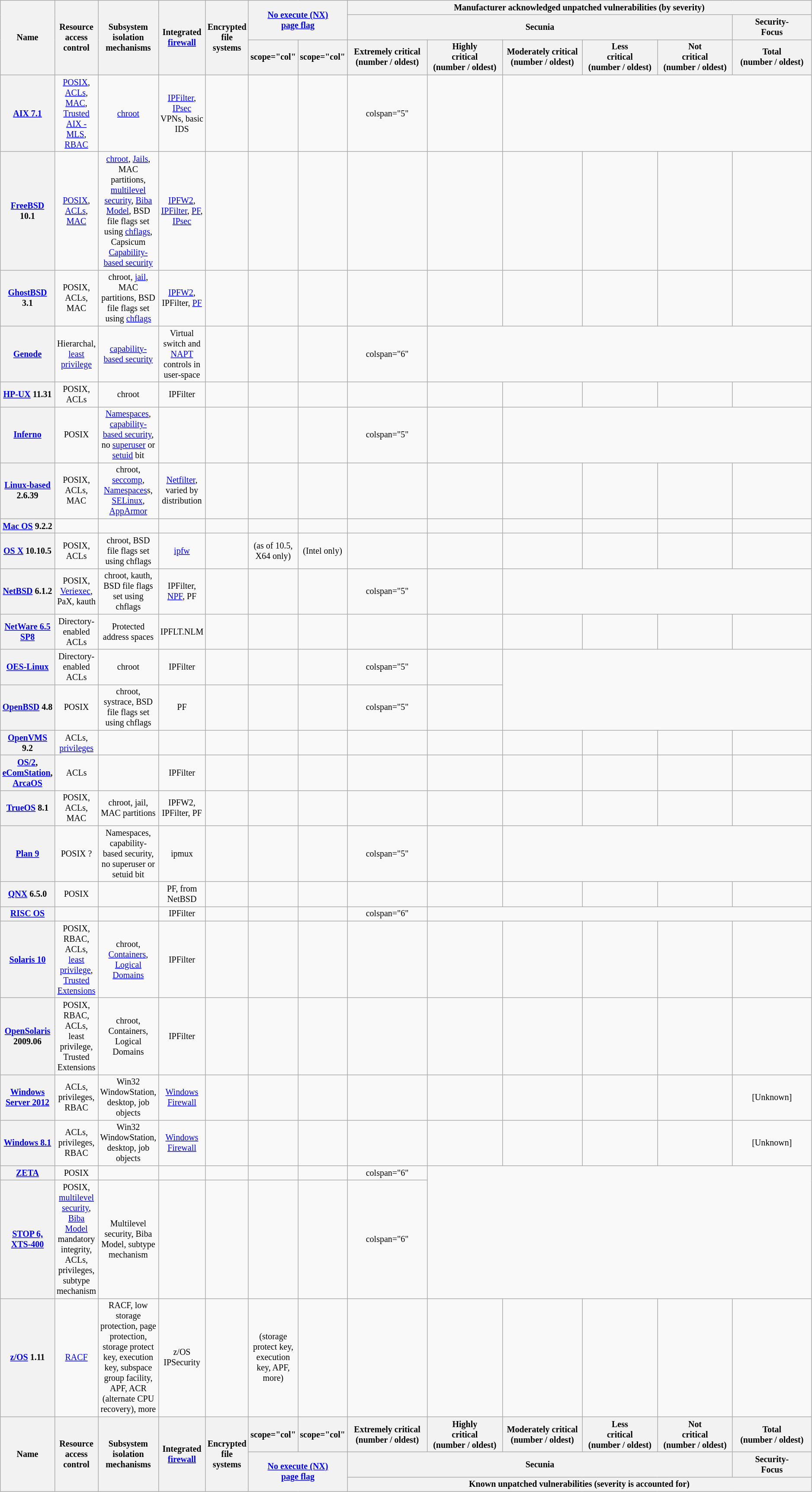<table class="wikitable" style="font-size: smaller; text-align: center; width: auto">
<tr>
<th scope="col" rowspan="3">Name</th>
<th scope="col" rowspan="3">Resource<br>access<br>control</th>
<th scope="col" rowspan="3">Subsystem<br>isolation<br>mechanisms</th>
<th scope="col" rowspan="3">Integrated<br><a href='#'>firewall</a></th>
<th scope="col" rowspan="3">Encrypted<br>file<br>systems</th>
<th scope="col" colspan="2" rowspan="2"><a href='#'>No execute (NX)<br>page flag</a></th>
<th scope="col" colspan="6">Manufacturer acknowledged unpatched vulnerabilities (by severity)</th>
</tr>
<tr>
<th scope="col" colspan="5">Secunia</th>
<th scope="col">Security-<br>Focus</th>
</tr>
<tr>
<th>scope="col" </th>
<th>scope="col" </th>
<th scope="col" style="width:12em">Extremely critical<br>(number / oldest)</th>
<th scope="col" style="width:12em">Highly<br> critical<br>(number / oldest)</th>
<th scope="col" style="width:12em">Moderately critical<br>(number / oldest)</th>
<th scope="col" style="width:12em">Less<br>critical <br>(number / oldest)</th>
<th scope="col" style="width:12em">Not<br>critical<br>(number / oldest)</th>
<th scope="col" style="width:12em">Total<br>(number / oldest)</th>
</tr>
<tr>
<th scope="row"><a href='#'>AIX 7.1</a></th>
<td><a href='#'>POSIX</a>, <a href='#'>ACLs</a>, <a href='#'>MAC</a>, <a href='#'>Trusted AIX - MLS</a>, <a href='#'>RBAC</a></td>
<td><a href='#'>chroot</a></td>
<td><a href='#'>IPFilter</a>, <a href='#'>IPsec</a> VPNs, basic IDS</td>
<td></td>
<td></td>
<td></td>
<td>colspan="5" </td>
<td></td>
</tr>
<tr>
<th scope="row"><a href='#'>FreeBSD</a> 10.1</th>
<td><a href='#'>POSIX</a>, <a href='#'>ACLs</a>, <a href='#'>MAC</a></td>
<td><a href='#'>chroot</a>, <a href='#'>Jails</a>, MAC partitions, <a href='#'>multilevel security</a>, <a href='#'>Biba Model</a>, BSD file flags set using <a href='#'>chflags</a>, Capsicum <a href='#'>Capability-based security</a></td>
<td><a href='#'>IPFW2</a>, <a href='#'>IPFilter</a>, <a href='#'>PF</a>, <a href='#'>IPsec</a></td>
<td></td>
<td></td>
<td></td>
<td></td>
<td></td>
<td></td>
<td></td>
<td></td>
<td></td>
</tr>
<tr>
<th scope="row"><a href='#'>GhostBSD</a> 3.1</th>
<td>POSIX, ACLs, MAC</td>
<td>chroot, <a href='#'>jail</a>, MAC partitions, BSD file flags set using <a href='#'>chflags</a></td>
<td><a href='#'>IPFW2</a>, IPFilter, <a href='#'>PF</a></td>
<td></td>
<td></td>
<td></td>
<td></td>
<td></td>
<td></td>
<td></td>
<td></td>
<td></td>
</tr>
<tr>
<th scope="row"><a href='#'>Genode</a></th>
<td>Hierarchal, <a href='#'>least privilege</a></td>
<td><a href='#'>capability-based security</a></td>
<td>Virtual switch and <a href='#'>NAPT</a> controls in user-space</td>
<td></td>
<td></td>
<td></td>
<td>colspan="6" </td>
</tr>
<tr>
<th scope="row"><a href='#'>HP-UX</a> 11.31</th>
<td>POSIX, ACLs</td>
<td>chroot</td>
<td>IPFilter</td>
<td></td>
<td></td>
<td></td>
<td></td>
<td></td>
<td><br></td>
<td><br></td>
<td></td>
<td></td>
</tr>
<tr>
<th scope="row"><a href='#'>Inferno</a></th>
<td>POSIX</td>
<td><a href='#'>Namespaces</a>, <a href='#'>capability-based security</a>, no <a href='#'>superuser</a> or <a href='#'>setuid</a> bit</td>
<td></td>
<td></td>
<td></td>
<td></td>
<td>colspan="5" </td>
<td></td>
</tr>
<tr>
<th scope="row"><a href='#'>Linux-based</a> 2.6.39</th>
<td>POSIX, ACLs, MAC</td>
<td>chroot, <a href='#'>seccomp</a>, <a href='#'>Namespaces</a>s, <a href='#'>SELinux</a>, <a href='#'>AppArmor</a></td>
<td><a href='#'>Netfilter</a>, varied by distribution</td>
<td></td>
<td></td>
<td></td>
<td></td>
<td></td>
<td></td>
<td><br></td>
<td><br></td>
<td></td>
</tr>
<tr>
<th scope="row"><a href='#'>Mac OS</a> 9.2.2</th>
<td></td>
<td></td>
<td></td>
<td></td>
<td></td>
<td></td>
<td></td>
<td></td>
<td></td>
<td></td>
<td></td>
<td></td>
</tr>
<tr>
<th scope="row"><a href='#'>OS X</a> 10.10.5</th>
<td>POSIX, ACLs</td>
<td>chroot, BSD file flags set using chflags</td>
<td><a href='#'>ipfw</a></td>
<td></td>
<td> (as of 10.5, X64 only)</td>
<td> (Intel only)</td>
<td></td>
<td></td>
<td><br></td>
<td><br></td>
<td><br></td>
<td></td>
</tr>
<tr>
<th scope="row"><a href='#'>NetBSD</a> 6.1.2</th>
<td>POSIX, <a href='#'>Veriexec</a>, PaX, kauth</td>
<td>chroot, kauth, BSD file flags set using chflags</td>
<td>IPFilter, <a href='#'>NPF</a>, PF</td>
<td></td>
<td></td>
<td></td>
<td>colspan="5" </td>
<td></td>
</tr>
<tr>
<th scope="row"><a href='#'>NetWare 6.5 SP8</a></th>
<td>Directory-enabled ACLs</td>
<td>Protected address spaces</td>
<td>IPFLT.NLM</td>
<td></td>
<td></td>
<td></td>
<td></td>
<td></td>
<td><br></td>
<td><br></td>
<td></td>
<td></td>
</tr>
<tr>
<th scope="row"><a href='#'>OES-Linux</a></th>
<td>Directory-enabled ACLs</td>
<td>chroot</td>
<td>IPFilter</td>
<td></td>
<td></td>
<td></td>
<td>colspan="5" </td>
<td></td>
</tr>
<tr>
<th scope="row"><a href='#'>OpenBSD</a> 4.8</th>
<td>POSIX</td>
<td>chroot, systrace, BSD file flags set using chflags</td>
<td>PF</td>
<td></td>
<td></td>
<td></td>
<td>colspan="5" </td>
<td></td>
</tr>
<tr>
<th scope="row"><a href='#'>OpenVMS</a> 9.2</th>
<td>ACLs, <a href='#'>privileges</a></td>
<td></td>
<td></td>
<td></td>
<td></td>
<td></td>
<td></td>
<td></td>
<td></td>
<td></td>
<td></td>
<td></td>
</tr>
<tr>
<th scope="row"><a href='#'>OS/2</a>, <a href='#'>eComStation</a>, <a href='#'>ArcaOS</a></th>
<td>ACLs</td>
<td></td>
<td>IPFilter</td>
<td></td>
<td></td>
<td></td>
<td></td>
<td></td>
<td></td>
<td></td>
<td></td>
<td></td>
</tr>
<tr>
<th scope="row"><a href='#'>TrueOS</a> 8.1</th>
<td>POSIX, ACLs, MAC</td>
<td>chroot, jail, MAC partitions</td>
<td>IPFW2, IPFilter, PF</td>
<td></td>
<td></td>
<td></td>
<td></td>
<td></td>
<td></td>
<td></td>
<td></td>
<td></td>
</tr>
<tr>
<th scope="row"><a href='#'>Plan 9</a></th>
<td>POSIX ?</td>
<td>Namespaces, capability-based security, no superuser or setuid bit</td>
<td>ipmux</td>
<td></td>
<td></td>
<td></td>
<td>colspan="5" </td>
<td></td>
</tr>
<tr>
<th scope="row"><a href='#'>QNX</a> 6.5.0</th>
<td>POSIX</td>
<td></td>
<td>PF, from NetBSD</td>
<td></td>
<td></td>
<td></td>
<td></td>
<td></td>
<td></td>
<td><br></td>
<td><br></td>
<td></td>
</tr>
<tr>
<th scope="row"><a href='#'>RISC OS</a></th>
<td></td>
<td></td>
<td>IPFilter</td>
<td></td>
<td></td>
<td></td>
<td>colspan="6" </td>
</tr>
<tr>
<th scope="row"><a href='#'>Solaris 10</a></th>
<td>POSIX, RBAC, ACLs, <a href='#'>least privilege</a>, <a href='#'>Trusted Extensions</a></td>
<td>chroot, <a href='#'>Containers</a>, <a href='#'>Logical Domains</a></td>
<td>IPFilter</td>
<td></td>
<td></td>
<td></td>
<td></td>
<td><br></td>
<td><br></td>
<td><br></td>
<td><br></td>
<td></td>
</tr>
<tr>
<th scope="row"><a href='#'>OpenSolaris</a> 2009.06</th>
<td>POSIX, RBAC, ACLs, least privilege, Trusted Extensions</td>
<td>chroot, Containers, Logical Domains</td>
<td>IPFilter</td>
<td></td>
<td></td>
<td></td>
<td></td>
<td></td>
<td></td>
<td></td>
<td></td>
<td></td>
</tr>
<tr>
<th scope="row"><a href='#'>Windows Server 2012</a></th>
<td>ACLs, privileges, RBAC</td>
<td>Win32 WindowStation, desktop, job objects</td>
<td><a href='#'>Windows Firewall</a></td>
<td></td>
<td></td>
<td></td>
<td></td>
<td></td>
<td></td>
<td></td>
<td></td>
<td>[Unknown]</td>
</tr>
<tr>
<th scope="row"><a href='#'>Windows 8.1</a></th>
<td>ACLs, privileges, RBAC</td>
<td>Win32 WindowStation, desktop, job objects</td>
<td><a href='#'>Windows Firewall</a></td>
<td></td>
<td></td>
<td></td>
<td></td>
<td></td>
<td></td>
<td></td>
<td><br></td>
<td>[Unknown]</td>
</tr>
<tr>
<th scope="row"><a href='#'>ZETA</a></th>
<td>POSIX</td>
<td></td>
<td></td>
<td></td>
<td></td>
<td></td>
<td>colspan="6" </td>
</tr>
<tr>
<th scope="row"><a href='#'>STOP 6, XTS-400</a></th>
<td>POSIX, <a href='#'>multilevel security</a>, <a href='#'>Biba Model</a> mandatory integrity, ACLs, privileges, subtype mechanism</td>
<td>Multilevel security, Biba Model, subtype mechanism</td>
<td></td>
<td></td>
<td></td>
<td></td>
<td>colspan="6" </td>
</tr>
<tr>
<th scope="row"><a href='#'>z/OS</a> 1.11</th>
<td><a href='#'>RACF</a></td>
<td>RACF, low storage protection, page protection, storage protect key, execution key, subspace group facility, APF, ACR (alternate CPU recovery), more</td>
<td>z/OS IPSecurity</td>
<td></td>
<td> (storage protect key, execution key, APF, more)</td>
<td></td>
<td></td>
<td></td>
<td></td>
<td></td>
<td></td>
<td></td>
</tr>
<tr>
<th scope="col" rowspan="3">Name</th>
<th scope="col" rowspan="3">Resource<br>access<br>control</th>
<th scope="col" rowspan="3">Subsystem<br>isolation<br>mechanisms</th>
<th scope="col" rowspan="3">Integrated<br><a href='#'>firewall</a></th>
<th scope="col" rowspan="3">Encrypted<br>file<br>systems</th>
<th>scope="col" </th>
<th>scope="col" </th>
<th scope="col" style="width:12em">Extremely critical<br>(number / oldest)</th>
<th scope="col" style="width:12em">Highly <br> critical<br>(number / oldest)</th>
<th scope="col" style="width:12em">Moderately critical<br>(number / oldest)</th>
<th scope="col" style="width:12em">Less<br> critical<br>(number / oldest)</th>
<th scope="col" style="width:12em">Not <br> critical<br>(number / oldest)</th>
<th scope="col" style="width:12em">Total<br>(number / oldest)</th>
</tr>
<tr>
<th scope="col" colspan="2" rowspan="2"><a href='#'>No execute (NX)<br>page flag</a></th>
<th scope="col" colspan="5">Secunia</th>
<th scope="col">Security-<br> Focus</th>
</tr>
<tr>
<th scope="col" colspan="6">Known unpatched vulnerabilities (severity is accounted for)</th>
</tr>
</table>
